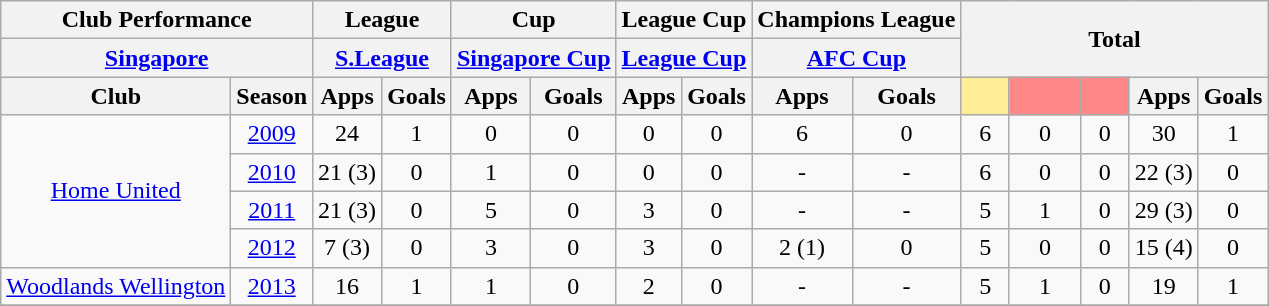<table class="wikitable" style="text-align:center;">
<tr>
<th colspan="2">Club Performance</th>
<th colspan="2">League</th>
<th colspan="2">Cup</th>
<th colspan="2">League Cup</th>
<th colspan="2">Champions League</th>
<th colspan="5" rowspan="2">Total</th>
</tr>
<tr>
<th colspan="2"><a href='#'>Singapore</a></th>
<th colspan="2"><a href='#'>S.League</a></th>
<th colspan="2"><a href='#'>Singapore Cup</a></th>
<th colspan="2"><a href='#'>League Cup</a></th>
<th colspan="2"><a href='#'>AFC Cup</a></th>
</tr>
<tr>
<th>Club</th>
<th>Season</th>
<th>Apps</th>
<th>Goals</th>
<th>Apps</th>
<th>Goals</th>
<th>Apps</th>
<th>Goals</th>
<th>Apps</th>
<th>Goals</th>
<th style="width:25px; background:#fe9;"></th>
<th style="width:40px; background:#ff8888;"></th>
<th style="width:25px; background:#ff8888;"></th>
<th>Apps</th>
<th>Goals</th>
</tr>
<tr>
<td rowspan="4"><a href='#'>Home United</a></td>
<td><a href='#'>2009</a></td>
<td>24</td>
<td>1</td>
<td>0</td>
<td>0</td>
<td>0</td>
<td>0</td>
<td>6</td>
<td>0</td>
<td>6</td>
<td>0</td>
<td>0</td>
<td>30</td>
<td>1</td>
</tr>
<tr>
<td><a href='#'>2010</a></td>
<td>21 (3)</td>
<td>0</td>
<td>1</td>
<td>0</td>
<td>0</td>
<td>0</td>
<td>-</td>
<td>-</td>
<td>6</td>
<td>0</td>
<td>0</td>
<td>22 (3)</td>
<td>0</td>
</tr>
<tr>
<td><a href='#'>2011</a></td>
<td>21 (3)</td>
<td>0</td>
<td>5</td>
<td>0</td>
<td>3</td>
<td>0</td>
<td>-</td>
<td>-</td>
<td>5</td>
<td>1</td>
<td>0</td>
<td>29 (3)</td>
<td>0</td>
</tr>
<tr>
<td><a href='#'>2012</a></td>
<td>7 (3)</td>
<td>0</td>
<td>3</td>
<td>0</td>
<td>3</td>
<td>0</td>
<td>2 (1)</td>
<td>0</td>
<td>5</td>
<td>0</td>
<td>0</td>
<td>15 (4)</td>
<td>0</td>
</tr>
<tr>
<td rowspan="1"><a href='#'>Woodlands Wellington</a></td>
<td><a href='#'>2013</a></td>
<td>16</td>
<td>1</td>
<td>1</td>
<td>0</td>
<td>2</td>
<td>0</td>
<td>-</td>
<td>-</td>
<td>5</td>
<td>1</td>
<td>0</td>
<td>19</td>
<td>1</td>
</tr>
<tr>
</tr>
</table>
